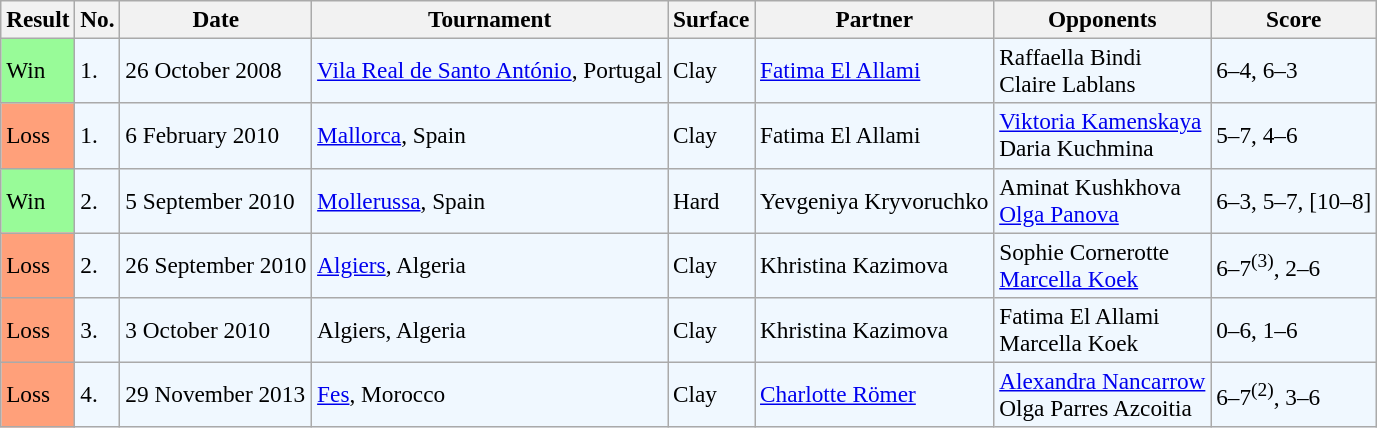<table class="sortable wikitable" style=font-size:97%>
<tr>
<th>Result</th>
<th>No.</th>
<th>Date</th>
<th>Tournament</th>
<th>Surface</th>
<th>Partner</th>
<th>Opponents</th>
<th class="unsortable">Score</th>
</tr>
<tr style="background:#f0f8ff;">
<td style="background:#98fb98;">Win</td>
<td>1.</td>
<td>26 October 2008</td>
<td><a href='#'>Vila Real de Santo António</a>, Portugal</td>
<td>Clay</td>
<td> <a href='#'>Fatima El Allami</a></td>
<td> Raffaella Bindi <br>  Claire Lablans</td>
<td>6–4, 6–3</td>
</tr>
<tr style="background:#f0f8ff;">
<td style="background:#ffa07a;">Loss</td>
<td>1.</td>
<td>6 February 2010</td>
<td><a href='#'>Mallorca</a>, Spain</td>
<td>Clay</td>
<td> Fatima El Allami</td>
<td> <a href='#'>Viktoria Kamenskaya</a> <br>  Daria Kuchmina</td>
<td>5–7, 4–6</td>
</tr>
<tr style="background:#f0f8ff;">
<td style="background:#98fb98;">Win</td>
<td>2.</td>
<td>5 September 2010</td>
<td><a href='#'>Mollerussa</a>, Spain</td>
<td>Hard</td>
<td> Yevgeniya Kryvoruchko</td>
<td> Aminat Kushkhova <br>  <a href='#'>Olga Panova</a></td>
<td>6–3, 5–7, [10–8]</td>
</tr>
<tr style="background:#f0f8ff;">
<td style="background:#ffa07a;">Loss</td>
<td>2.</td>
<td>26 September 2010</td>
<td><a href='#'>Algiers</a>, Algeria</td>
<td>Clay</td>
<td> Khristina Kazimova</td>
<td> Sophie Cornerotte <br>  <a href='#'>Marcella Koek</a></td>
<td>6–7<sup>(3)</sup>, 2–6</td>
</tr>
<tr style="background:#f0f8ff;">
<td style="background:#ffa07a;">Loss</td>
<td>3.</td>
<td>3 October 2010</td>
<td>Algiers, Algeria</td>
<td>Clay</td>
<td> Khristina Kazimova</td>
<td> Fatima El Allami <br>  Marcella Koek</td>
<td>0–6, 1–6</td>
</tr>
<tr style="background:#f0f8ff;">
<td style="background:#ffa07a;">Loss</td>
<td>4.</td>
<td>29 November 2013</td>
<td><a href='#'>Fes</a>, Morocco</td>
<td>Clay</td>
<td> <a href='#'>Charlotte Römer</a></td>
<td> <a href='#'>Alexandra Nancarrow</a> <br>  Olga Parres Azcoitia</td>
<td>6–7<sup>(2)</sup>, 3–6</td>
</tr>
</table>
